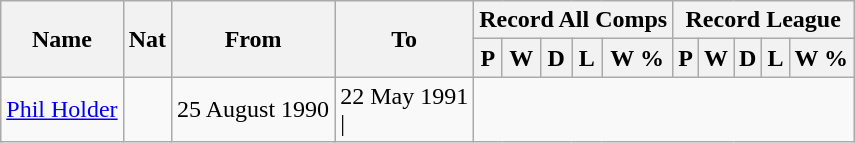<table class="wikitable" style="text-align: center">
<tr>
<th rowspan="2">Name</th>
<th rowspan="2">Nat</th>
<th rowspan="2">From</th>
<th rowspan="2">To</th>
<th colspan="5">Record All Comps</th>
<th colspan="5">Record League</th>
</tr>
<tr>
<th>P</th>
<th>W</th>
<th>D</th>
<th>L</th>
<th>W %</th>
<th>P</th>
<th>W</th>
<th>D</th>
<th>L</th>
<th>W %</th>
</tr>
<tr>
<td align=left><a href='#'>Phil Holder</a></td>
<td></td>
<td align=left>25 August 1990</td>
<td align=left>22 May 1991<br>|</td>
</tr>
</table>
